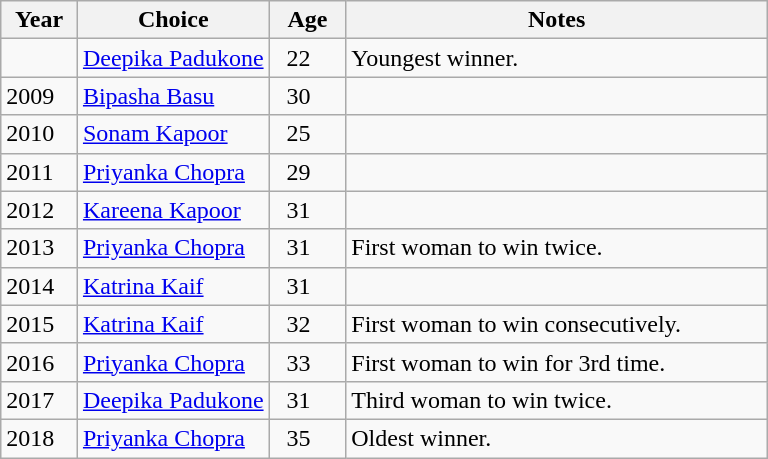<table class="wikitable sortable">
<tr>
<th style="width:10%;">Year</th>
<th style="width:25%;">Choice</th>
<th style="width:10%;">Age</th>
<th style="width:55%;">Notes</th>
</tr>
<tr>
<td></td>
<td><a href='#'>Deepika Padukone</a></td>
<td>  22</td>
<td>Youngest winner.</td>
</tr>
<tr>
<td>2009</td>
<td><a href='#'>Bipasha Basu</a></td>
<td>  30</td>
<td></td>
</tr>
<tr>
<td>2010</td>
<td><a href='#'>Sonam Kapoor</a></td>
<td>  25</td>
<td></td>
</tr>
<tr>
<td>2011</td>
<td><a href='#'>Priyanka Chopra</a></td>
<td>  29</td>
<td></td>
</tr>
<tr>
<td>2012</td>
<td><a href='#'>Kareena Kapoor</a></td>
<td>  31</td>
<td></td>
</tr>
<tr>
<td>2013</td>
<td><a href='#'>Priyanka Chopra</a></td>
<td>  31</td>
<td>First woman to win twice.</td>
</tr>
<tr>
<td>2014</td>
<td><a href='#'>Katrina Kaif</a></td>
<td>  31</td>
<td></td>
</tr>
<tr>
<td>2015</td>
<td><a href='#'>Katrina Kaif</a></td>
<td>  32</td>
<td>First woman to win consecutively.</td>
</tr>
<tr>
<td>2016</td>
<td><a href='#'>Priyanka Chopra</a></td>
<td>  33</td>
<td>First woman to win for 3rd time.</td>
</tr>
<tr>
<td>2017</td>
<td><a href='#'>Deepika Padukone</a></td>
<td>  31</td>
<td>Third woman to win twice.</td>
</tr>
<tr>
<td>2018</td>
<td><a href='#'>Priyanka Chopra</a></td>
<td>  35</td>
<td>Oldest winner.</td>
</tr>
</table>
